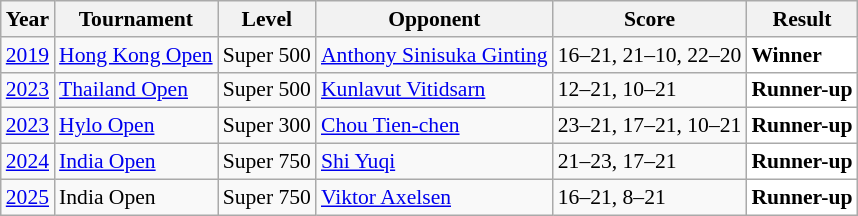<table class="sortable wikitable" style="font-size: 90%;">
<tr>
<th>Year</th>
<th>Tournament</th>
<th>Level</th>
<th>Opponent</th>
<th>Score</th>
<th>Result</th>
</tr>
<tr>
<td align="center"><a href='#'>2019</a></td>
<td align="left"><a href='#'>Hong Kong Open</a></td>
<td align="left">Super 500</td>
<td align="left"> <a href='#'>Anthony Sinisuka Ginting</a></td>
<td align="left">16–21, 21–10, 22–20</td>
<td style="text-align:left; background:white"> <strong>Winner</strong></td>
</tr>
<tr>
<td align="center"><a href='#'>2023</a></td>
<td align="left"><a href='#'>Thailand Open</a></td>
<td align="left">Super 500</td>
<td align="left"> <a href='#'>Kunlavut Vitidsarn</a></td>
<td align="left">12–21, 10–21</td>
<td style="text-align:left; background:white"> <strong>Runner-up</strong></td>
</tr>
<tr>
<td align="center"><a href='#'>2023</a></td>
<td align="left"><a href='#'>Hylo Open</a></td>
<td align="left">Super 300</td>
<td align="left"> <a href='#'>Chou Tien-chen</a></td>
<td align="left">23–21, 17–21, 10–21</td>
<td style="text-align:left; background:white"> <strong>Runner-up</strong></td>
</tr>
<tr>
<td align="center"><a href='#'>2024</a></td>
<td align="left"><a href='#'>India Open</a></td>
<td align="left">Super 750</td>
<td align="left"> <a href='#'>Shi Yuqi</a></td>
<td align="left">21–23, 17–21</td>
<td style="text-align:left; background:white"> <strong>Runner-up</strong></td>
</tr>
<tr>
<td align="center"><a href='#'>2025</a></td>
<td align="left">India Open</td>
<td align="left">Super 750</td>
<td align="left"> <a href='#'>Viktor Axelsen</a></td>
<td align="left">16–21, 8–21</td>
<td style="text-align:left; background:white"> <strong>Runner-up</strong></td>
</tr>
</table>
